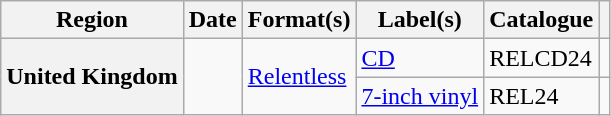<table class="wikitable plainrowheaders">
<tr>
<th scope="col">Region</th>
<th scope="col">Date</th>
<th scope="col">Format(s)</th>
<th scope="col">Label(s)</th>
<th scope="col">Catalogue</th>
<th scope="col"></th>
</tr>
<tr>
<th scope="row" rowspan="2">United Kingdom</th>
<td rowspan="2"></td>
<td rowspan="2"><a href='#'>Relentless</a></td>
<td><a href='#'>CD</a></td>
<td>RELCD24</td>
<td align="center"></td>
</tr>
<tr>
<td><a href='#'>7-inch vinyl</a></td>
<td>REL24</td>
<td align="center"></td>
</tr>
</table>
